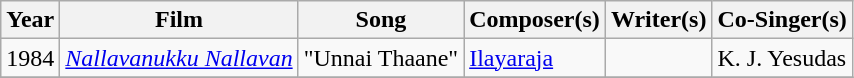<table class="wikitable">
<tr>
<th>Year</th>
<th>Film</th>
<th>Song</th>
<th>Composer(s)</th>
<th>Writer(s)</th>
<th>Co-Singer(s)</th>
</tr>
<tr>
<td>1984</td>
<td><em><a href='#'>Nallavanukku Nallavan</a></em></td>
<td>"Unnai Thaane"</td>
<td><a href='#'>Ilayaraja</a></td>
<td></td>
<td>K. J. Yesudas</td>
</tr>
<tr>
</tr>
</table>
